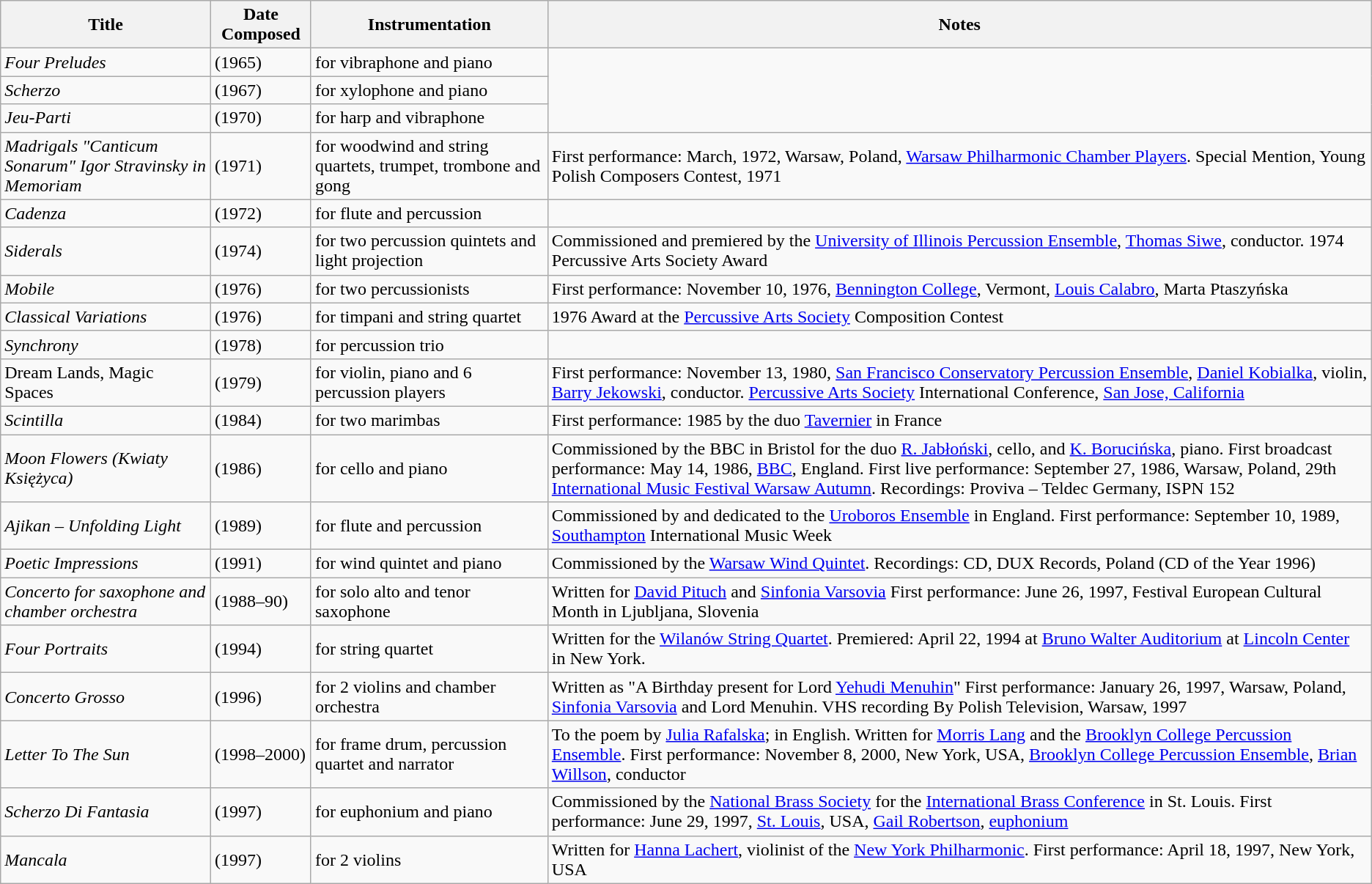<table class="wikitable collapsible">
<tr>
<th>Title</th>
<th>Date Composed</th>
<th>Instrumentation</th>
<th>Notes</th>
</tr>
<tr>
<td><em>Four Preludes</em></td>
<td>(1965)</td>
<td>for vibraphone and piano</td>
</tr>
<tr>
<td><em>Scherzo</em></td>
<td>(1967)</td>
<td>for xylophone and piano</td>
</tr>
<tr>
<td><em>Jeu-Parti</em></td>
<td>(1970)</td>
<td>for harp and vibraphone</td>
</tr>
<tr>
<td><em>Madrigals "Canticum Sonarum" Igor Stravinsky in Memoriam </em></td>
<td>(1971)</td>
<td>for woodwind and string quartets, trumpet, trombone and gong</td>
<td>First performance: March, 1972, Warsaw, Poland, <a href='#'>Warsaw Philharmonic Chamber Players</a>. Special Mention, Young Polish Composers Contest, 1971</td>
</tr>
<tr>
<td><em>Cadenza</em></td>
<td>(1972)</td>
<td>for flute and percussion</td>
</tr>
<tr>
<td><em>Siderals</em></td>
<td>(1974)</td>
<td>for two percussion quintets and light projection</td>
<td>Commissioned and premiered by the <a href='#'>University of Illinois Percussion Ensemble</a>, <a href='#'>Thomas Siwe</a>, conductor. 1974 Percussive Arts Society Award</td>
</tr>
<tr>
<td><em>Mobile</em></td>
<td>(1976)</td>
<td>for two percussionists</td>
<td>First performance: November 10, 1976, <a href='#'>Bennington College</a>, Vermont, <a href='#'>Louis Calabro</a>, Marta Ptaszyńska</td>
</tr>
<tr>
<td><em>Classical Variations</em></td>
<td>(1976)</td>
<td>for timpani and string quartet</td>
<td>1976 Award at the <a href='#'>Percussive Arts Society</a> Composition Contest</td>
</tr>
<tr>
<td><em>Synchrony</em></td>
<td>(1978)</td>
<td>for percussion trio</td>
</tr>
<tr>
<td>Dream Lands, Magic Spaces</td>
<td>(1979)</td>
<td>for violin, piano and 6 percussion players</td>
<td>First performance: November 13, 1980, <a href='#'>San Francisco Conservatory Percussion Ensemble</a>, <a href='#'>Daniel Kobialka</a>, violin, <a href='#'>Barry Jekowski</a>, conductor. <a href='#'>Percussive Arts Society</a> International Conference, <a href='#'>San Jose, California</a></td>
</tr>
<tr>
<td><em>Scintilla</em></td>
<td>(1984)</td>
<td>for two marimbas</td>
<td>First performance: 1985 by the duo <a href='#'>Tavernier</a> in France</td>
</tr>
<tr>
<td><em>Moon Flowers (Kwiaty Księżyca)</em></td>
<td>(1986)</td>
<td>for cello and piano</td>
<td>Commissioned by the BBC in Bristol for the duo <a href='#'>R. Jabłoński</a>, cello, and <a href='#'>K. Borucińska</a>, piano. First broadcast performance: May 14, 1986, <a href='#'>BBC</a>, England. First live performance: September 27, 1986, Warsaw, Poland, 29th <a href='#'>International Music Festival Warsaw Autumn</a>. Recordings: Proviva – Teldec Germany, ISPN 152</td>
</tr>
<tr>
<td><em>Ajikan – Unfolding Light</em></td>
<td>(1989)</td>
<td>for flute and percussion</td>
<td>Commissioned by and dedicated to the <a href='#'>Uroboros Ensemble</a> in England. First performance: September 10, 1989, <a href='#'>Southampton</a> International Music Week</td>
</tr>
<tr>
<td><em>Poetic Impressions</em></td>
<td>(1991)</td>
<td>for wind quintet and piano</td>
<td>Commissioned by the <a href='#'>Warsaw Wind Quintet</a>. Recordings: CD, DUX Records, Poland (CD of the Year 1996)</td>
</tr>
<tr>
<td><em>Concerto for saxophone and chamber orchestra</em></td>
<td>(1988–90)</td>
<td>for solo alto and tenor saxophone</td>
<td>Written for <a href='#'>David Pituch</a> and <a href='#'>Sinfonia Varsovia</a> First performance: June 26, 1997, Festival European Cultural Month in Ljubljana, Slovenia</td>
</tr>
<tr>
<td><em>Four Portraits</em></td>
<td>(1994)</td>
<td>for string quartet</td>
<td>Written for the <a href='#'>Wilanów String Quartet</a>. Premiered: April 22, 1994 at <a href='#'>Bruno Walter Auditorium</a> at <a href='#'>Lincoln Center</a> in New York.</td>
</tr>
<tr>
<td><em>Concerto Grosso</em></td>
<td>(1996)</td>
<td>for 2 violins and chamber orchestra</td>
<td>Written as "A Birthday present for Lord <a href='#'>Yehudi Menuhin</a>" First performance: January 26, 1997, Warsaw, Poland, <a href='#'>Sinfonia Varsovia</a> and Lord Menuhin. VHS recording By Polish Television, Warsaw, 1997</td>
</tr>
<tr>
<td><em>Letter To The Sun</em></td>
<td>(1998–2000)</td>
<td>for frame drum, percussion quartet and narrator</td>
<td>To the poem by <a href='#'>Julia Rafalska</a>; in English. Written for <a href='#'>Morris Lang</a> and the <a href='#'>Brooklyn College Percussion Ensemble</a>. First performance: November 8, 2000, New York, USA, <a href='#'>Brooklyn College Percussion Ensemble</a>, <a href='#'>Brian Willson</a>, conductor</td>
</tr>
<tr>
<td><em>Scherzo Di Fantasia</em></td>
<td>(1997)</td>
<td>for euphonium and piano</td>
<td>Commissioned by the <a href='#'>National Brass Society</a> for the <a href='#'>International Brass Conference</a> in St. Louis. First performance: June 29, 1997, <a href='#'>St. Louis</a>, USA, <a href='#'>Gail Robertson</a>, <a href='#'>euphonium</a></td>
</tr>
<tr>
<td><em>Mancala</em></td>
<td>(1997)</td>
<td>for 2 violins</td>
<td>Written for <a href='#'>Hanna Lachert</a>, violinist of the <a href='#'>New York Philharmonic</a>. First performance: April 18, 1997, New York, USA</td>
</tr>
</table>
